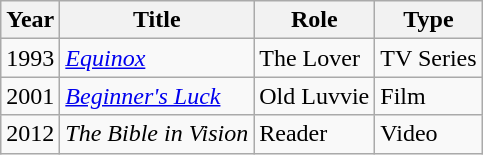<table class="wikitable">
<tr>
<th>Year</th>
<th>Title</th>
<th>Role</th>
<th>Type</th>
</tr>
<tr>
<td>1993</td>
<td><em><a href='#'>Equinox</a></em></td>
<td>The Lover</td>
<td>TV Series</td>
</tr>
<tr>
<td>2001</td>
<td><em><a href='#'>Beginner's Luck</a></em></td>
<td>Old Luvvie</td>
<td>Film</td>
</tr>
<tr>
<td>2012</td>
<td><em>The Bible in Vision</em></td>
<td>Reader</td>
<td>Video</td>
</tr>
</table>
